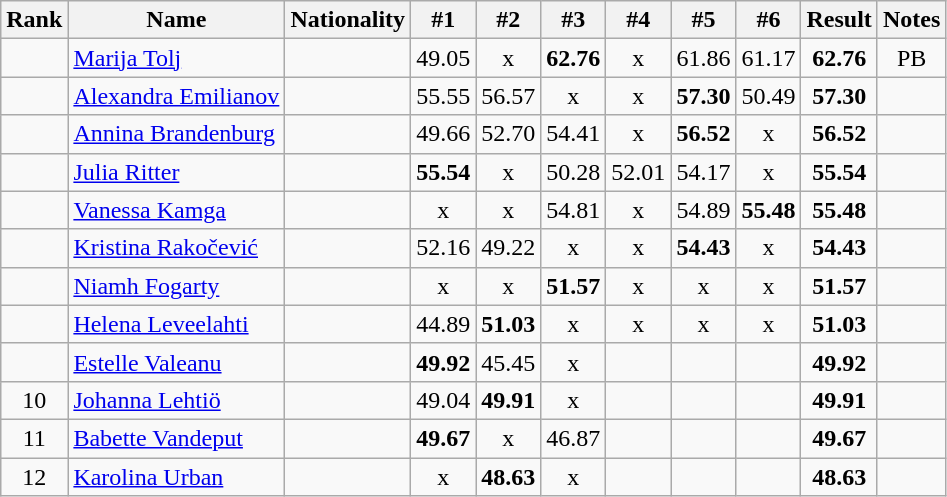<table class="wikitable sortable" style="text-align:center">
<tr>
<th>Rank</th>
<th>Name</th>
<th>Nationality</th>
<th>#1</th>
<th>#2</th>
<th>#3</th>
<th>#4</th>
<th>#5</th>
<th>#6</th>
<th>Result</th>
<th>Notes</th>
</tr>
<tr>
<td></td>
<td align=left><a href='#'>Marija Tolj</a></td>
<td align=left></td>
<td>49.05</td>
<td>x</td>
<td><strong>62.76</strong></td>
<td>x</td>
<td>61.86</td>
<td>61.17</td>
<td><strong>62.76</strong></td>
<td>PB</td>
</tr>
<tr>
<td></td>
<td align=left><a href='#'>Alexandra Emilianov</a></td>
<td align=left></td>
<td>55.55</td>
<td>56.57</td>
<td>x</td>
<td>x</td>
<td><strong>57.30</strong></td>
<td>50.49</td>
<td><strong>57.30</strong></td>
<td></td>
</tr>
<tr>
<td></td>
<td align=left><a href='#'>Annina Brandenburg</a></td>
<td align=left></td>
<td>49.66</td>
<td>52.70</td>
<td>54.41</td>
<td>x</td>
<td><strong>56.52</strong></td>
<td>x</td>
<td><strong>56.52</strong></td>
<td></td>
</tr>
<tr>
<td></td>
<td align=left><a href='#'>Julia Ritter</a></td>
<td align=left></td>
<td><strong>55.54</strong></td>
<td>x</td>
<td>50.28</td>
<td>52.01</td>
<td>54.17</td>
<td>x</td>
<td><strong>55.54</strong></td>
<td></td>
</tr>
<tr>
<td></td>
<td align=left><a href='#'>Vanessa Kamga</a></td>
<td align=left></td>
<td>x</td>
<td>x</td>
<td>54.81</td>
<td>x</td>
<td>54.89</td>
<td><strong>55.48</strong></td>
<td><strong>55.48</strong></td>
<td></td>
</tr>
<tr>
<td></td>
<td align=left><a href='#'>Kristina Rakočević</a></td>
<td align=left></td>
<td>52.16</td>
<td>49.22</td>
<td>x</td>
<td>x</td>
<td><strong>54.43</strong></td>
<td>x</td>
<td><strong>54.43</strong></td>
<td></td>
</tr>
<tr>
<td></td>
<td align=left><a href='#'>Niamh Fogarty</a></td>
<td align=left></td>
<td>x</td>
<td>x</td>
<td><strong>51.57</strong></td>
<td>x</td>
<td>x</td>
<td>x</td>
<td><strong>51.57</strong></td>
<td></td>
</tr>
<tr>
<td></td>
<td align=left><a href='#'>Helena Leveelahti</a></td>
<td align=left></td>
<td>44.89</td>
<td><strong>51.03</strong></td>
<td>x</td>
<td>x</td>
<td>x</td>
<td>x</td>
<td><strong>51.03</strong></td>
<td></td>
</tr>
<tr>
<td></td>
<td align=left><a href='#'>Estelle Valeanu</a></td>
<td align=left></td>
<td><strong>49.92</strong></td>
<td>45.45</td>
<td>x</td>
<td></td>
<td></td>
<td></td>
<td><strong>49.92</strong></td>
<td></td>
</tr>
<tr>
<td>10</td>
<td align=left><a href='#'>Johanna Lehtiö</a></td>
<td align=left></td>
<td>49.04</td>
<td><strong>49.91</strong></td>
<td>x</td>
<td></td>
<td></td>
<td></td>
<td><strong>49.91</strong></td>
<td></td>
</tr>
<tr>
<td>11</td>
<td align=left><a href='#'>Babette Vandeput</a></td>
<td align=left></td>
<td><strong>49.67</strong></td>
<td>x</td>
<td>46.87</td>
<td></td>
<td></td>
<td></td>
<td><strong>49.67</strong></td>
<td></td>
</tr>
<tr>
<td>12</td>
<td align=left><a href='#'>Karolina Urban</a></td>
<td align=left></td>
<td>x</td>
<td><strong>48.63</strong></td>
<td>x</td>
<td></td>
<td></td>
<td></td>
<td><strong>48.63</strong></td>
<td></td>
</tr>
</table>
